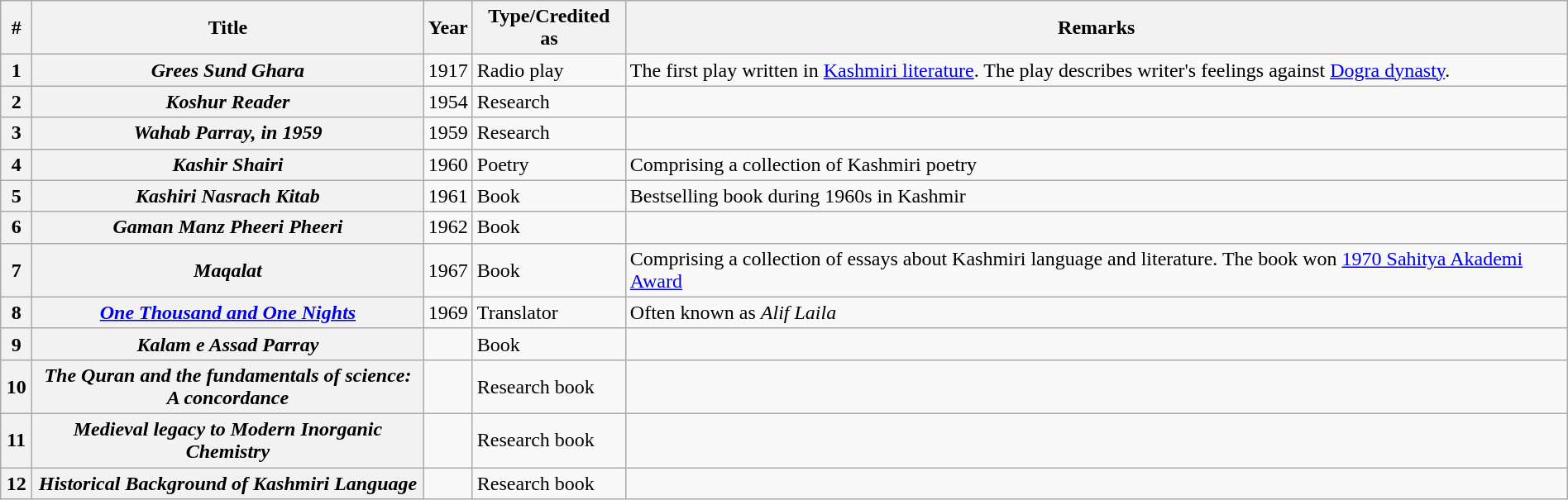<table class="wikitable sortable plainrowheaders" width=100%>
<tr>
<th scope="col" width=2%>#</th>
<th scope="col" width=25%>Title</th>
<th scope="col">Year</th>
<th scope="col">Type/Credited as</th>
<th scope="col">Remarks</th>
</tr>
<tr>
<th scope="row" align="left">1</th>
<th><em>Grees Sund Ghara</em></th>
<td>1917</td>
<td>Radio play</td>
<td>The first play written in <a href='#'>Kashmiri literature</a>. The play describes writer's feelings against <a href='#'>Dogra dynasty</a>.</td>
</tr>
<tr>
<th scope="row" align="left">2</th>
<th><em>Koshur Reader</em></th>
<td>1954</td>
<td>Research</td>
<td></td>
</tr>
<tr>
<th scope="row" align="left">3</th>
<th><em>Wahab Parray, in 1959</em></th>
<td>1959</td>
<td>Research</td>
<td></td>
</tr>
<tr>
<th scope="row" align="left">4</th>
<th><em>Kashir Shairi</em></th>
<td>1960</td>
<td>Poetry</td>
<td>Comprising a collection of Kashmiri poetry</td>
</tr>
<tr>
<th scope="row" align="left">5</th>
<th><em>Kashiri Nasrach Kitab</em></th>
<td>1961</td>
<td>Book</td>
<td>Bestselling book during 1960s in Kashmir</td>
</tr>
<tr>
<th scope="row" align="left">6</th>
<th><em>Gaman Manz Pheeri Pheeri</em></th>
<td>1962</td>
<td>Book</td>
<td></td>
</tr>
<tr>
<th scope="row" align="left">7</th>
<th><em>Maqalat</em></th>
<td>1967</td>
<td>Book</td>
<td>Comprising a collection of essays about Kashmiri language and literature. The book won <a href='#'>1970 Sahitya Akademi Award</a></td>
</tr>
<tr>
<th scope="row" align="left">8</th>
<th><em><a href='#'>One Thousand and One Nights</a></em></th>
<td>1969</td>
<td>Translator</td>
<td>Often known as <em>Alif Laila</em></td>
</tr>
<tr>
<th scope="row" align="left">9</th>
<th><em>Kalam e Assad Parray</em></th>
<td></td>
<td>Book</td>
<td></td>
</tr>
<tr>
<th scope="row" align="left">10</th>
<th><em>The Quran and the fundamentals of science: A concordance</em></th>
<td></td>
<td>Research book</td>
<td></td>
</tr>
<tr>
<th scope="row" align="left">11</th>
<th><em>Medieval legacy to Modern Inorganic Chemistry</em></th>
<td></td>
<td>Research book</td>
<td></td>
</tr>
<tr>
<th scope="row" align="left">12</th>
<th><em>Historical Background of Kashmiri Language</em></th>
<td></td>
<td>Research book</td>
<td></td>
</tr>
</table>
